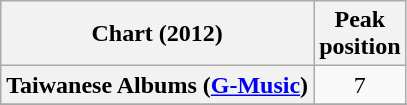<table class="wikitable plainrowheaders">
<tr>
<th>Chart (2012)</th>
<th>Peak<br>position</th>
</tr>
<tr>
<th scope="row">Taiwanese Albums (<a href='#'>G-Music</a>)</th>
<td style="text-align:center;">7</td>
</tr>
<tr>
</tr>
</table>
